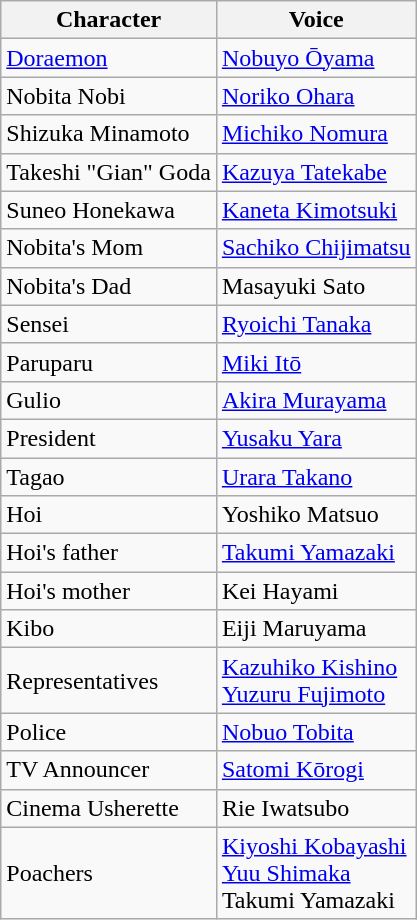<table class="wikitable">
<tr>
<th>Character</th>
<th>Voice</th>
</tr>
<tr>
<td><a href='#'>Doraemon</a></td>
<td><a href='#'>Nobuyo Ōyama</a></td>
</tr>
<tr>
<td>Nobita Nobi</td>
<td><a href='#'>Noriko Ohara</a></td>
</tr>
<tr>
<td>Shizuka Minamoto</td>
<td><a href='#'>Michiko Nomura</a></td>
</tr>
<tr>
<td>Takeshi "Gian" Goda</td>
<td><a href='#'>Kazuya Tatekabe</a></td>
</tr>
<tr>
<td>Suneo Honekawa</td>
<td><a href='#'>Kaneta Kimotsuki</a></td>
</tr>
<tr>
<td>Nobita's Mom</td>
<td><a href='#'>Sachiko Chijimatsu</a></td>
</tr>
<tr>
<td>Nobita's Dad</td>
<td>Masayuki Sato</td>
</tr>
<tr>
<td>Sensei</td>
<td><a href='#'>Ryoichi Tanaka</a></td>
</tr>
<tr>
<td>Paruparu</td>
<td><a href='#'>Miki Itō</a></td>
</tr>
<tr>
<td>Gulio</td>
<td><a href='#'>Akira Murayama</a></td>
</tr>
<tr>
<td>President</td>
<td><a href='#'>Yusaku Yara</a></td>
</tr>
<tr>
<td>Tagao</td>
<td><a href='#'>Urara Takano</a></td>
</tr>
<tr>
<td>Hoi</td>
<td>Yoshiko Matsuo</td>
</tr>
<tr>
<td>Hoi's father</td>
<td><a href='#'>Takumi Yamazaki</a></td>
</tr>
<tr>
<td>Hoi's mother</td>
<td>Kei Hayami</td>
</tr>
<tr>
<td>Kibo</td>
<td>Eiji Maruyama</td>
</tr>
<tr>
<td>Representatives</td>
<td><a href='#'>Kazuhiko Kishino</a><br><a href='#'>Yuzuru Fujimoto</a></td>
</tr>
<tr>
<td>Police</td>
<td><a href='#'>Nobuo Tobita</a></td>
</tr>
<tr>
<td>TV Announcer</td>
<td><a href='#'>Satomi Kōrogi</a></td>
</tr>
<tr>
<td>Cinema Usherette</td>
<td>Rie Iwatsubo</td>
</tr>
<tr>
<td>Poachers</td>
<td><a href='#'>Kiyoshi Kobayashi</a><br><a href='#'>Yuu Shimaka</a><br>Takumi Yamazaki</td>
</tr>
</table>
